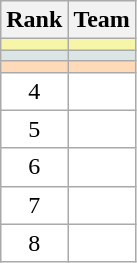<table class="wikitable">
<tr>
<th>Rank</th>
<th>Team</th>
</tr>
<tr bgcolor=#F7F6A8>
<td align=center></td>
<td></td>
</tr>
<tr bgcolor=#DCE5E5>
<td align=center></td>
<td></td>
</tr>
<tr bgcolor=#FFDAB9>
<td align=center></td>
<td></td>
</tr>
<tr style="background:#ffffff;">
<td align="center">4</td>
<td></td>
</tr>
<tr style="background:#ffffff;">
<td align="center">5</td>
<td></td>
</tr>
<tr style="background:#ffffff;">
<td align="center">6</td>
<td></td>
</tr>
<tr style="background:#ffffff;">
<td align="center">7</td>
<td></td>
</tr>
<tr style="background:#ffffff;">
<td align="center">8</td>
<td></td>
</tr>
</table>
